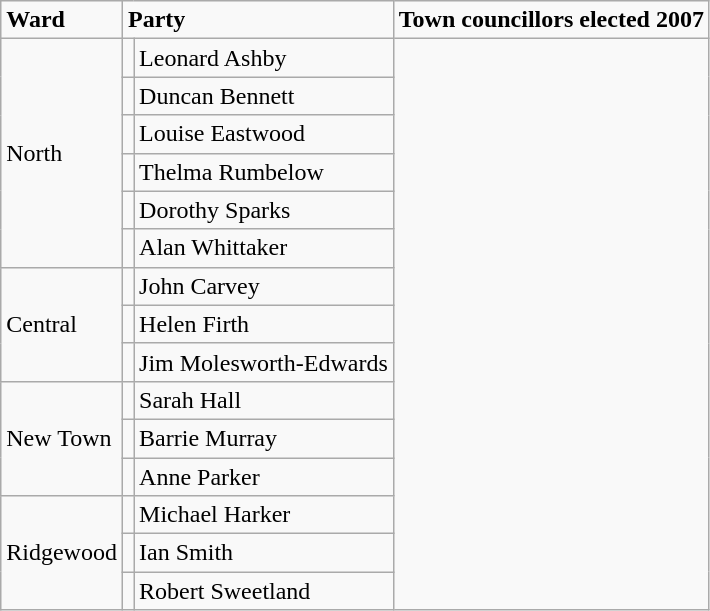<table class="wikitable">
<tr>
<td><strong>Ward</strong></td>
<td colspan=2><strong>Party</strong></td>
<td><strong>Town councillors elected 2007</strong></td>
</tr>
<tr>
<td rowspan="6">North</td>
<td></td>
<td>Leonard Ashby</td>
</tr>
<tr>
<td></td>
<td>Duncan Bennett</td>
</tr>
<tr>
<td></td>
<td>Louise Eastwood</td>
</tr>
<tr>
<td></td>
<td>Thelma Rumbelow</td>
</tr>
<tr>
<td></td>
<td>Dorothy Sparks</td>
</tr>
<tr>
<td></td>
<td>Alan Whittaker</td>
</tr>
<tr>
<td rowspan="3">Central</td>
<td></td>
<td>John Carvey</td>
</tr>
<tr>
<td></td>
<td>Helen Firth</td>
</tr>
<tr>
<td></td>
<td>Jim Molesworth-Edwards</td>
</tr>
<tr>
<td rowspan="3">New Town</td>
<td></td>
<td>Sarah Hall</td>
</tr>
<tr>
<td></td>
<td>Barrie Murray</td>
</tr>
<tr>
<td></td>
<td>Anne Parker</td>
</tr>
<tr>
<td rowspan="3">Ridgewood</td>
<td></td>
<td>Michael Harker</td>
</tr>
<tr>
<td></td>
<td>Ian Smith</td>
</tr>
<tr>
<td></td>
<td>Robert Sweetland</td>
</tr>
</table>
